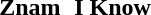<table>
<tr>
<th width="50%">Znam</th>
<th width="50%">I Know</th>
</tr>
<tr>
<td valign="top" style="font-style: italic;"></td>
<td valign="top" style="font-style: italic;"></td>
</tr>
</table>
